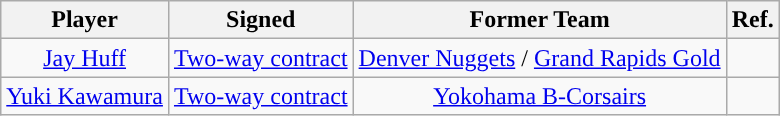<table class="wikitable sortable sortable" style="text-align: center">
<tr>
<th>Player</th>
<th>Signed</th>
<th>Former Team</th>
<th>Ref.</th>
</tr>
<tr>
<td><a href='#'>Jay Huff</a></td>
<td><a href='#'>Two-way contract</a></td>
<td><a href='#'>Denver Nuggets</a> / <a href='#'>Grand Rapids Gold</a></td>
<td></td>
</tr>
<tr>
<td><a href='#'>Yuki Kawamura</a></td>
<td><a href='#'>Two-way contract</a></td>
<td> <a href='#'>Yokohama B-Corsairs</a></td>
<td></td>
</tr>
</table>
